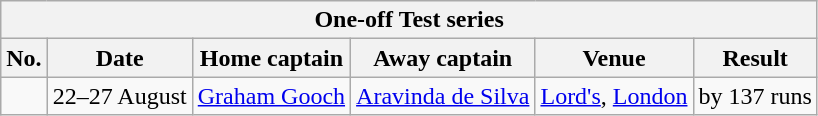<table class="wikitable">
<tr>
<th colspan="9">One-off Test series</th>
</tr>
<tr>
<th>No.</th>
<th>Date</th>
<th>Home captain</th>
<th>Away captain</th>
<th>Venue</th>
<th>Result</th>
</tr>
<tr>
<td></td>
<td>22–27 August</td>
<td><a href='#'>Graham Gooch</a></td>
<td><a href='#'>Aravinda de Silva</a></td>
<td><a href='#'>Lord's</a>, <a href='#'>London</a></td>
<td> by 137 runs</td>
</tr>
</table>
